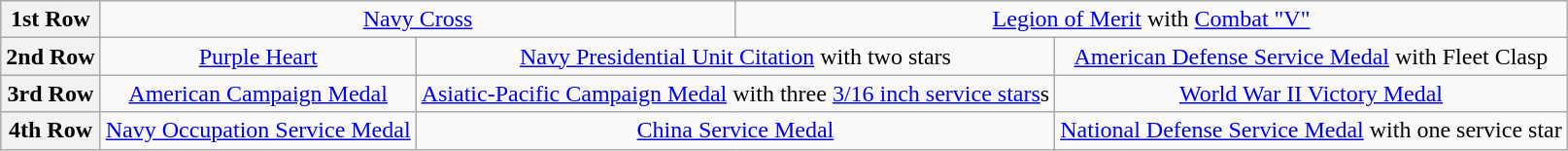<table class="wikitable" style="margin:1em auto; text-align:center;">
<tr>
<th>1st Row</th>
<td colspan="5"><a href='#'>Navy Cross</a></td>
<td colspan="4"><a href='#'>Legion of Merit</a> with <a href='#'>Combat "V"</a></td>
</tr>
<tr>
<th>2nd Row</th>
<td colspan="3"><a href='#'>Purple Heart</a></td>
<td colspan="3"><a href='#'>Navy Presidential Unit Citation</a> with two stars</td>
<td colspan="3"><a href='#'>American Defense Service Medal</a> with Fleet Clasp</td>
</tr>
<tr>
<th>3rd Row</th>
<td colspan="3"><a href='#'>American Campaign Medal</a></td>
<td colspan="3"><a href='#'>Asiatic-Pacific Campaign Medal</a> with three <a href='#'>3/16 inch service stars</a>s</td>
<td colspan="3"><a href='#'>World War II Victory Medal</a></td>
</tr>
<tr>
<th>4th Row</th>
<td colspan="3"><a href='#'>Navy Occupation Service Medal</a></td>
<td colspan="3"><a href='#'>China Service Medal</a></td>
<td colspan="3"><a href='#'>National Defense Service Medal</a> with one service star</td>
</tr>
</table>
